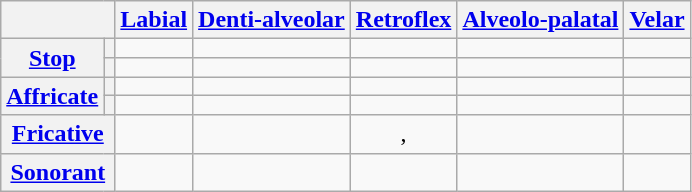<table class="wikitable" style="text-align:center;">
<tr>
<th colspan="2"></th>
<th><a href='#'>Labial</a></th>
<th><a href='#'>Denti-alveolar</a></th>
<th><a href='#'>Retroflex</a></th>
<th><a href='#'>Alveolo-palatal</a></th>
<th><a href='#'>Velar</a></th>
</tr>
<tr>
<th rowspan="2"><a href='#'>Stop</a></th>
<th><a href='#'></a></th>
<td> </td>
<td> </td>
<td></td>
<td></td>
<td> </td>
</tr>
<tr>
<th><a href='#'></a></th>
<td> </td>
<td> </td>
<td></td>
<td></td>
<td> </td>
</tr>
<tr>
<th rowspan="2"><a href='#'>Affricate</a></th>
<th><a href='#'></a></th>
<td></td>
<td> </td>
<td> </td>
<td> </td>
<td></td>
</tr>
<tr>
<th><a href='#'></a></th>
<td></td>
<td> </td>
<td> </td>
<td> </td>
<td></td>
</tr>
<tr>
<th colspan="2"><a href='#'>Fricative</a></th>
<td> </td>
<td> </td>
<td> ,  </td>
<td> </td>
<td> </td>
</tr>
<tr>
<th colspan="2"><a href='#'>Sonorant</a></th>
<td> </td>
<td> </td>
<td></td>
<td></td>
<td></td>
</tr>
</table>
